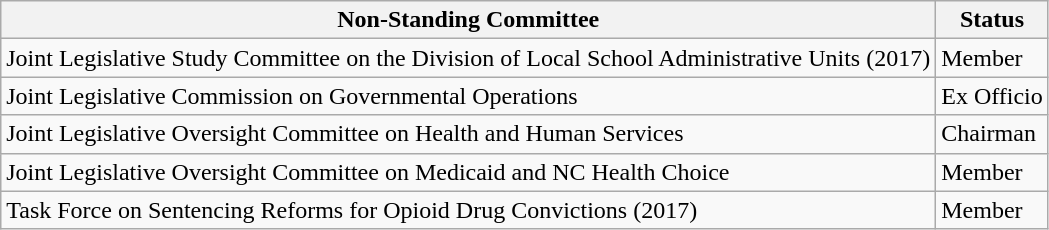<table class="wikitable">
<tr>
<th>Non-Standing Committee</th>
<th>Status</th>
</tr>
<tr>
<td>Joint Legislative Study Committee on the Division of Local School Administrative Units (2017)</td>
<td>Member</td>
</tr>
<tr>
<td>Joint Legislative Commission on Governmental Operations</td>
<td>Ex Officio</td>
</tr>
<tr>
<td>Joint Legislative Oversight Committee on Health and Human Services</td>
<td>Chairman</td>
</tr>
<tr>
<td>Joint Legislative Oversight Committee on Medicaid and NC Health Choice</td>
<td>Member</td>
</tr>
<tr>
<td>Task Force on Sentencing Reforms for Opioid Drug Convictions (2017)</td>
<td>Member</td>
</tr>
</table>
